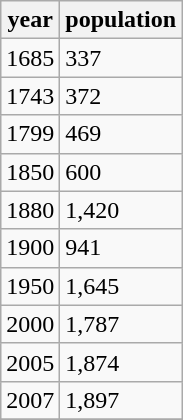<table class="wikitable">
<tr>
<th>year</th>
<th>population</th>
</tr>
<tr>
<td>1685</td>
<td>337</td>
</tr>
<tr>
<td>1743</td>
<td>372</td>
</tr>
<tr>
<td>1799</td>
<td>469</td>
</tr>
<tr>
<td>1850</td>
<td>600</td>
</tr>
<tr>
<td>1880</td>
<td>1,420</td>
</tr>
<tr>
<td>1900</td>
<td>941</td>
</tr>
<tr>
<td>1950</td>
<td>1,645</td>
</tr>
<tr>
<td>2000</td>
<td>1,787</td>
</tr>
<tr>
<td>2005</td>
<td>1,874</td>
</tr>
<tr>
<td>2007</td>
<td>1,897</td>
</tr>
<tr>
</tr>
</table>
